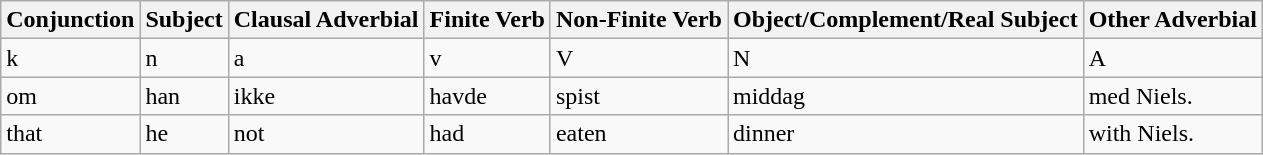<table class="wikitable">
<tr>
<th>Conjunction</th>
<th>Subject</th>
<th>Clausal Adverbial</th>
<th>Finite Verb</th>
<th>Non-Finite Verb</th>
<th>Object/Complement/Real Subject</th>
<th>Other Adverbial</th>
</tr>
<tr>
<td>k</td>
<td>n</td>
<td>a</td>
<td>v</td>
<td>V</td>
<td>N</td>
<td>A</td>
</tr>
<tr>
<td>om</td>
<td>han</td>
<td>ikke</td>
<td>havde</td>
<td>spist</td>
<td>middag</td>
<td>med Niels.</td>
</tr>
<tr>
<td>that</td>
<td>he</td>
<td>not</td>
<td>had</td>
<td>eaten</td>
<td>dinner</td>
<td>with Niels.</td>
</tr>
</table>
